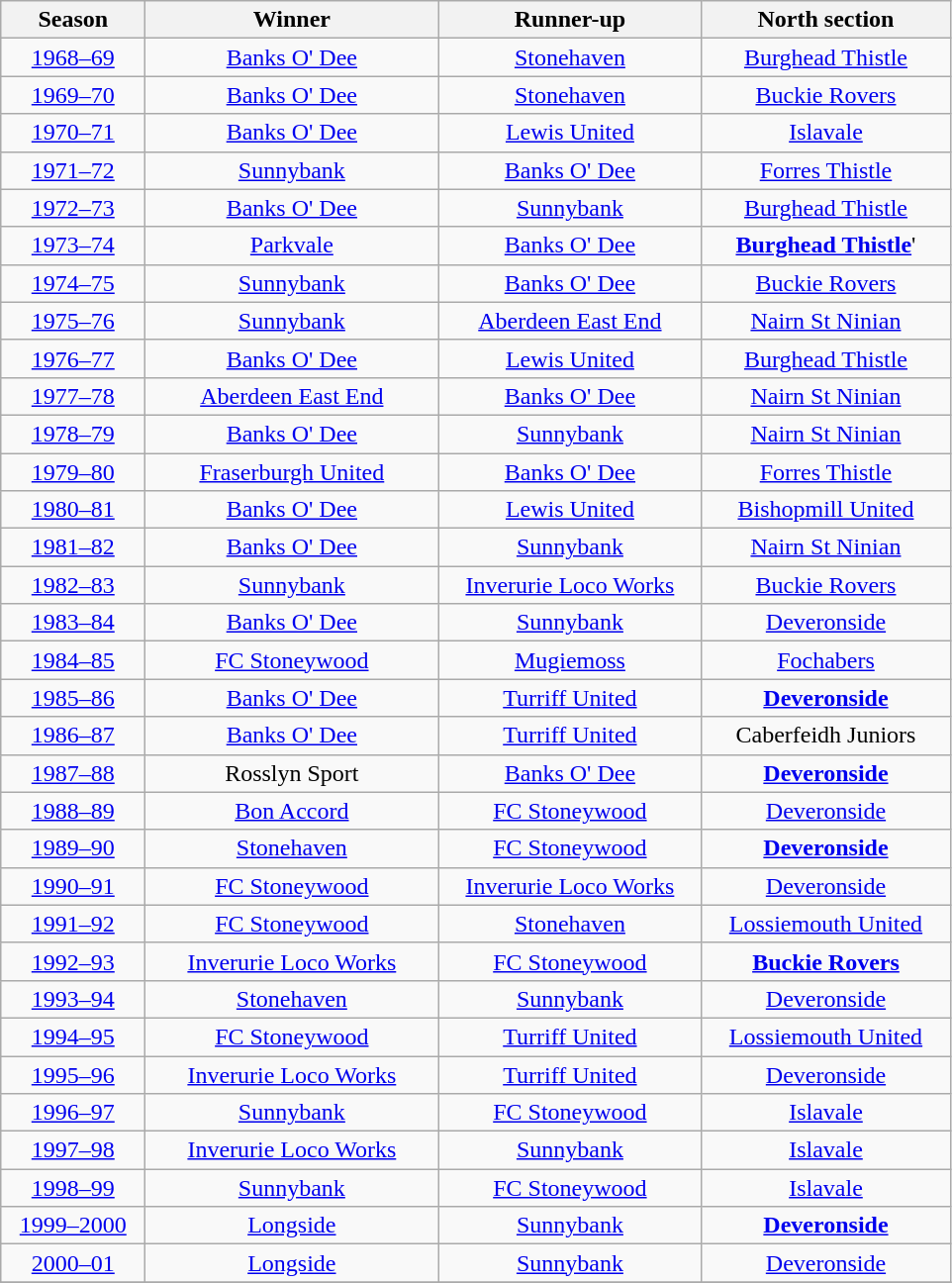<table class="wikitable sortable" style="text-align: center;">
<tr>
<th width=90>Season</th>
<th width=190>Winner</th>
<th width=170>Runner-up</th>
<th width=160>North section</th>
</tr>
<tr>
<td><a href='#'>1968–69</a></td>
<td><a href='#'>Banks O' Dee</a></td>
<td><a href='#'>Stonehaven</a></td>
<td><a href='#'>Burghead Thistle</a></td>
</tr>
<tr>
<td><a href='#'>1969–70</a></td>
<td><a href='#'>Banks O' Dee</a></td>
<td><a href='#'>Stonehaven</a></td>
<td><a href='#'>Buckie Rovers</a></td>
</tr>
<tr>
<td><a href='#'>1970–71</a></td>
<td><a href='#'>Banks O' Dee</a></td>
<td><a href='#'>Lewis United</a></td>
<td><a href='#'>Islavale</a></td>
</tr>
<tr>
<td><a href='#'>1971–72</a></td>
<td><a href='#'>Sunnybank</a></td>
<td><a href='#'>Banks O' Dee</a></td>
<td><a href='#'>Forres Thistle</a></td>
</tr>
<tr>
<td><a href='#'>1972–73</a></td>
<td><a href='#'>Banks O' Dee</a></td>
<td><a href='#'>Sunnybank</a></td>
<td><a href='#'>Burghead Thistle</a></td>
</tr>
<tr>
<td><a href='#'>1973–74</a></td>
<td><a href='#'>Parkvale</a></td>
<td><a href='#'>Banks O' Dee</a></td>
<td><strong><a href='#'>Burghead Thistle</a></strong>'</td>
</tr>
<tr>
<td><a href='#'>1974–75</a></td>
<td><a href='#'>Sunnybank</a></td>
<td><a href='#'>Banks O' Dee</a></td>
<td><a href='#'>Buckie Rovers</a></td>
</tr>
<tr>
<td><a href='#'>1975–76</a></td>
<td><a href='#'>Sunnybank</a></td>
<td><a href='#'>Aberdeen East End</a></td>
<td><a href='#'>Nairn St Ninian</a></td>
</tr>
<tr>
<td><a href='#'>1976–77</a></td>
<td><a href='#'>Banks O' Dee</a></td>
<td><a href='#'>Lewis United</a></td>
<td><a href='#'>Burghead Thistle</a></td>
</tr>
<tr>
<td><a href='#'>1977–78</a></td>
<td><a href='#'>Aberdeen East End</a></td>
<td><a href='#'>Banks O' Dee</a></td>
<td><a href='#'>Nairn St Ninian</a></td>
</tr>
<tr>
<td><a href='#'>1978–79</a></td>
<td><a href='#'>Banks O' Dee</a></td>
<td><a href='#'>Sunnybank</a></td>
<td><a href='#'>Nairn St Ninian</a></td>
</tr>
<tr>
<td><a href='#'>1979–80</a></td>
<td><a href='#'>Fraserburgh United</a></td>
<td><a href='#'>Banks O' Dee</a></td>
<td><a href='#'>Forres Thistle</a></td>
</tr>
<tr>
<td><a href='#'>1980–81</a></td>
<td><a href='#'>Banks O' Dee</a></td>
<td><a href='#'>Lewis United</a></td>
<td><a href='#'>Bishopmill United</a></td>
</tr>
<tr>
<td><a href='#'>1981–82</a></td>
<td><a href='#'>Banks O' Dee</a></td>
<td><a href='#'>Sunnybank</a></td>
<td><a href='#'>Nairn St Ninian</a></td>
</tr>
<tr>
<td><a href='#'>1982–83</a></td>
<td><a href='#'>Sunnybank</a></td>
<td><a href='#'>Inverurie Loco Works</a></td>
<td><a href='#'>Buckie Rovers</a></td>
</tr>
<tr>
<td><a href='#'>1983–84</a></td>
<td><a href='#'>Banks O' Dee</a></td>
<td><a href='#'>Sunnybank</a></td>
<td><a href='#'>Deveronside</a></td>
</tr>
<tr>
<td><a href='#'>1984–85</a></td>
<td><a href='#'>FC Stoneywood</a></td>
<td><a href='#'>Mugiemoss</a></td>
<td><a href='#'>Fochabers</a></td>
</tr>
<tr>
<td><a href='#'>1985–86</a></td>
<td><a href='#'>Banks O' Dee</a></td>
<td><a href='#'>Turriff United</a></td>
<td><strong><a href='#'>Deveronside</a></strong></td>
</tr>
<tr>
<td><a href='#'>1986–87</a></td>
<td><a href='#'>Banks O' Dee</a></td>
<td><a href='#'>Turriff United</a></td>
<td>Caberfeidh Juniors</td>
</tr>
<tr>
<td><a href='#'>1987–88</a></td>
<td>Rosslyn Sport</td>
<td><a href='#'>Banks O' Dee</a></td>
<td><strong><a href='#'>Deveronside</a></strong></td>
</tr>
<tr>
<td><a href='#'>1988–89</a></td>
<td><a href='#'>Bon Accord</a></td>
<td><a href='#'>FC Stoneywood</a></td>
<td><a href='#'>Deveronside</a></td>
</tr>
<tr>
<td><a href='#'>1989–90</a></td>
<td><a href='#'>Stonehaven</a></td>
<td><a href='#'>FC Stoneywood</a></td>
<td><strong><a href='#'>Deveronside</a></strong></td>
</tr>
<tr>
<td><a href='#'>1990–91</a></td>
<td><a href='#'>FC Stoneywood</a></td>
<td><a href='#'>Inverurie Loco Works</a></td>
<td><a href='#'>Deveronside</a></td>
</tr>
<tr>
<td><a href='#'>1991–92</a></td>
<td><a href='#'>FC Stoneywood</a></td>
<td><a href='#'>Stonehaven</a></td>
<td><a href='#'>Lossiemouth United</a></td>
</tr>
<tr>
<td><a href='#'>1992–93</a></td>
<td><a href='#'>Inverurie Loco Works</a></td>
<td><a href='#'>FC Stoneywood</a></td>
<td><strong><a href='#'>Buckie Rovers</a></strong></td>
</tr>
<tr>
<td><a href='#'>1993–94</a></td>
<td><a href='#'>Stonehaven</a></td>
<td><a href='#'>Sunnybank</a></td>
<td><a href='#'>Deveronside</a></td>
</tr>
<tr>
<td><a href='#'>1994–95</a></td>
<td><a href='#'>FC Stoneywood</a></td>
<td><a href='#'>Turriff United</a></td>
<td><a href='#'>Lossiemouth United</a></td>
</tr>
<tr>
<td><a href='#'>1995–96</a></td>
<td><a href='#'>Inverurie Loco Works</a></td>
<td><a href='#'>Turriff United</a></td>
<td><a href='#'>Deveronside</a></td>
</tr>
<tr>
<td><a href='#'>1996–97</a></td>
<td><a href='#'>Sunnybank</a></td>
<td><a href='#'>FC Stoneywood</a></td>
<td><a href='#'>Islavale</a></td>
</tr>
<tr>
<td><a href='#'>1997–98</a></td>
<td><a href='#'>Inverurie Loco Works</a></td>
<td><a href='#'>Sunnybank</a></td>
<td><a href='#'>Islavale</a></td>
</tr>
<tr>
<td><a href='#'>1998–99</a></td>
<td><a href='#'>Sunnybank</a></td>
<td><a href='#'>FC Stoneywood</a></td>
<td><a href='#'>Islavale</a></td>
</tr>
<tr>
<td><a href='#'>1999–2000</a></td>
<td><a href='#'>Longside</a></td>
<td><a href='#'>Sunnybank</a></td>
<td><strong><a href='#'>Deveronside</a></strong></td>
</tr>
<tr>
<td><a href='#'>2000–01</a></td>
<td><a href='#'>Longside</a></td>
<td><a href='#'>Sunnybank</a></td>
<td><a href='#'>Deveronside</a></td>
</tr>
<tr>
</tr>
</table>
